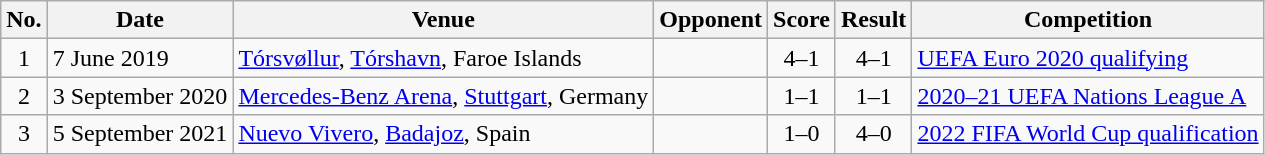<table class="wikitable">
<tr>
<th>No.</th>
<th>Date</th>
<th>Venue</th>
<th>Opponent</th>
<th>Score</th>
<th>Result</th>
<th>Competition</th>
</tr>
<tr>
<td align=center>1</td>
<td>7 June 2019</td>
<td><a href='#'>Tórsvøllur</a>, <a href='#'>Tórshavn</a>, Faroe Islands</td>
<td></td>
<td align=center>4–1</td>
<td align=center>4–1</td>
<td><a href='#'>UEFA Euro 2020 qualifying</a></td>
</tr>
<tr>
<td align=center>2</td>
<td>3 September 2020</td>
<td><a href='#'>Mercedes-Benz Arena</a>, <a href='#'>Stuttgart</a>, Germany</td>
<td></td>
<td align=center>1–1</td>
<td align=center>1–1</td>
<td><a href='#'>2020–21 UEFA Nations League A</a></td>
</tr>
<tr>
<td align=center>3</td>
<td>5 September 2021</td>
<td><a href='#'>Nuevo Vivero</a>, <a href='#'>Badajoz</a>, Spain</td>
<td></td>
<td align=center>1–0</td>
<td align=center>4–0</td>
<td><a href='#'>2022 FIFA World Cup qualification</a></td>
</tr>
</table>
